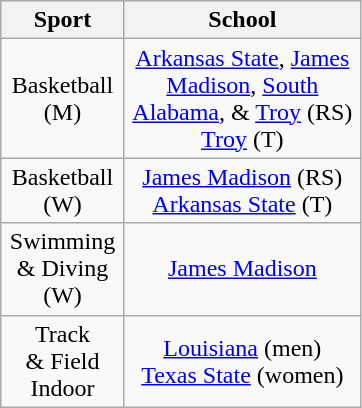<table class="wikitable" style="text-align:center">
<tr>
<th width=75>Sport</th>
<th width=150>School</th>
</tr>
<tr>
<td>Basketball (M)</td>
<td><a href='#'>Arkansas State</a>, <a href='#'>James Madison</a>, <a href='#'>South Alabama</a>, & <a href='#'>Troy</a> (RS)<br><a href='#'>Troy</a> (T)</td>
</tr>
<tr>
<td>Basketball<br>(W)</td>
<td><a href='#'>James Madison</a> (RS)<br><a href='#'>Arkansas State</a> (T)</td>
</tr>
<tr>
<td>Swimming<br>& Diving (W)</td>
<td><a href='#'>James Madison</a></td>
</tr>
<tr>
<td>Track<br>& Field<br>Indoor</td>
<td><a href='#'>Louisiana</a> (men)<br><a href='#'>Texas State</a> (women)</td>
</tr>
</table>
